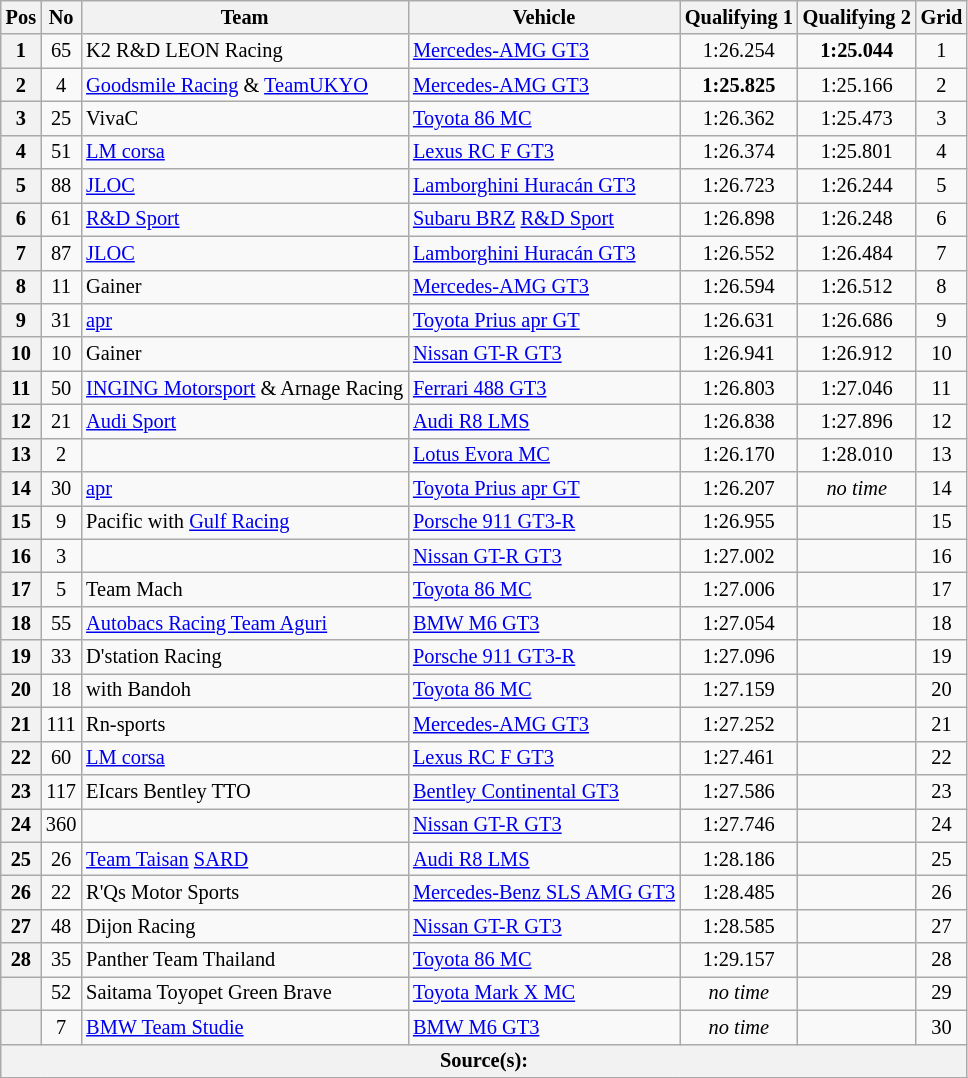<table class="wikitable" style="font-size: 85%;">
<tr>
<th>Pos</th>
<th>No</th>
<th>Team</th>
<th>Vehicle</th>
<th>Qualifying 1</th>
<th>Qualifying 2</th>
<th>Grid</th>
</tr>
<tr>
<th>1</th>
<td align="center">65</td>
<td>K2 R&D LEON Racing</td>
<td><a href='#'>Mercedes-AMG GT3</a></td>
<td align="center">1:26.254</td>
<td align="center"><strong>1:25.044</strong></td>
<td align="center">1</td>
</tr>
<tr>
<th>2</th>
<td align="center">4</td>
<td><a href='#'>Goodsmile Racing</a> & <a href='#'>TeamUKYO</a></td>
<td><a href='#'>Mercedes-AMG GT3</a></td>
<td align="center"><strong>1:25.825</strong></td>
<td align="center">1:25.166</td>
<td align="center">2</td>
</tr>
<tr>
<th>3</th>
<td align="center">25</td>
<td>VivaC </td>
<td><a href='#'>Toyota 86 MC</a></td>
<td align="center">1:26.362</td>
<td align="center">1:25.473</td>
<td align="center">3</td>
</tr>
<tr>
<th>4</th>
<td align="center">51</td>
<td><a href='#'>LM corsa</a></td>
<td><a href='#'>Lexus RC F GT3</a></td>
<td align="center">1:26.374</td>
<td align="center">1:25.801</td>
<td align="center">4</td>
</tr>
<tr>
<th>5</th>
<td align="center">88</td>
<td><a href='#'>JLOC</a></td>
<td><a href='#'>Lamborghini Huracán GT3</a></td>
<td align="center">1:26.723</td>
<td align="center">1:26.244</td>
<td align="center">5</td>
</tr>
<tr>
<th>6</th>
<td align="center">61</td>
<td><a href='#'>R&D Sport</a></td>
<td><a href='#'>Subaru BRZ</a> <a href='#'>R&D Sport</a></td>
<td align="center">1:26.898</td>
<td align="center">1:26.248</td>
<td align="center">6</td>
</tr>
<tr>
<th>7</th>
<td align="center">87</td>
<td><a href='#'>JLOC</a></td>
<td><a href='#'>Lamborghini Huracán GT3</a></td>
<td align="center">1:26.552</td>
<td align="center">1:26.484</td>
<td align="center">7</td>
</tr>
<tr>
<th>8</th>
<td align="center">11</td>
<td>Gainer</td>
<td><a href='#'>Mercedes-AMG GT3</a></td>
<td align="center">1:26.594</td>
<td align="center">1:26.512</td>
<td align="center">8</td>
</tr>
<tr>
<th>9</th>
<td align="center">31</td>
<td><a href='#'>apr</a></td>
<td><a href='#'>Toyota Prius apr GT</a></td>
<td align="center">1:26.631</td>
<td align="center">1:26.686</td>
<td align="center">9</td>
</tr>
<tr>
<th>10</th>
<td align="center">10</td>
<td>Gainer</td>
<td><a href='#'>Nissan GT-R GT3</a></td>
<td align="center">1:26.941</td>
<td align="center">1:26.912</td>
<td align="center">10</td>
</tr>
<tr>
<th>11</th>
<td align="center">50</td>
<td><a href='#'>INGING Motorsport</a> & Arnage Racing</td>
<td><a href='#'>Ferrari 488 GT3</a></td>
<td align="center">1:26.803</td>
<td align="center">1:27.046</td>
<td align="center">11</td>
</tr>
<tr>
<th>12</th>
<td align="center">21</td>
<td><a href='#'>Audi Sport</a> </td>
<td><a href='#'>Audi R8 LMS</a></td>
<td align="center">1:26.838</td>
<td align="center">1:27.896</td>
<td align="center">12</td>
</tr>
<tr>
<th>13</th>
<td align="center">2</td>
<td></td>
<td><a href='#'>Lotus Evora MC</a></td>
<td align="center">1:26.170</td>
<td align="center">1:28.010</td>
<td align="center">13</td>
</tr>
<tr>
<th>14</th>
<td align="center">30</td>
<td><a href='#'>apr</a></td>
<td><a href='#'>Toyota Prius apr GT</a></td>
<td align="center">1:26.207</td>
<td align="center"><em>no time</em></td>
<td align="center">14</td>
</tr>
<tr>
<th>15</th>
<td align="center">9</td>
<td>Pacific with <a href='#'>Gulf Racing</a></td>
<td><a href='#'>Porsche 911 GT3-R</a></td>
<td align="center">1:26.955</td>
<td></td>
<td align="center">15</td>
</tr>
<tr>
<th>16</th>
<td align="center">3</td>
<td></td>
<td><a href='#'>Nissan GT-R GT3</a></td>
<td align="center">1:27.002</td>
<td></td>
<td align="center">16</td>
</tr>
<tr>
<th>17</th>
<td align="center">5</td>
<td>Team Mach</td>
<td><a href='#'>Toyota 86 MC</a></td>
<td align="center">1:27.006</td>
<td></td>
<td align="center">17</td>
</tr>
<tr>
<th>18</th>
<td align="center">55</td>
<td><a href='#'>Autobacs Racing Team Aguri</a></td>
<td><a href='#'>BMW M6 GT3</a></td>
<td align="center">1:27.054</td>
<td></td>
<td align="center">18</td>
</tr>
<tr>
<th>19</th>
<td align="center">33</td>
<td>D'station Racing</td>
<td><a href='#'>Porsche 911 GT3-R</a></td>
<td align="center">1:27.096</td>
<td></td>
<td align="center">19</td>
</tr>
<tr>
<th>20</th>
<td align="center">18</td>
<td> with Bandoh</td>
<td><a href='#'>Toyota 86 MC</a></td>
<td align="center">1:27.159</td>
<td></td>
<td align="center">20</td>
</tr>
<tr>
<th>21</th>
<td align="center">111</td>
<td>Rn-sports</td>
<td><a href='#'>Mercedes-AMG GT3</a></td>
<td align="center">1:27.252</td>
<td></td>
<td align="center">21</td>
</tr>
<tr>
<th>22</th>
<td align="center">60</td>
<td><a href='#'>LM corsa</a></td>
<td><a href='#'>Lexus RC F GT3</a></td>
<td align="center">1:27.461</td>
<td></td>
<td align="center">22</td>
</tr>
<tr>
<th>23</th>
<td align="center">117</td>
<td>EIcars Bentley TTO</td>
<td><a href='#'>Bentley Continental GT3</a></td>
<td align="center">1:27.586</td>
<td></td>
<td align="center">23</td>
</tr>
<tr>
<th>24</th>
<td align="center">360</td>
<td></td>
<td><a href='#'>Nissan GT-R GT3</a></td>
<td align="center">1:27.746</td>
<td></td>
<td align="center">24</td>
</tr>
<tr>
<th>25</th>
<td align="center">26</td>
<td><a href='#'>Team Taisan</a> <a href='#'>SARD</a></td>
<td><a href='#'>Audi R8 LMS</a></td>
<td align="center">1:28.186</td>
<td></td>
<td align="center">25</td>
</tr>
<tr>
<th>26</th>
<td align="center">22</td>
<td>R'Qs Motor Sports</td>
<td><a href='#'>Mercedes-Benz SLS AMG GT3</a></td>
<td align="center">1:28.485</td>
<td></td>
<td align="center">26</td>
</tr>
<tr>
<th>27</th>
<td align="center">48</td>
<td>Dijon Racing</td>
<td><a href='#'>Nissan GT-R GT3</a></td>
<td align="center">1:28.585</td>
<td></td>
<td align="center">27</td>
</tr>
<tr>
<th>28</th>
<td align="center">35</td>
<td>Panther Team Thailand</td>
<td><a href='#'>Toyota 86 MC</a></td>
<td align="center">1:29.157</td>
<td></td>
<td align="center">28</td>
</tr>
<tr>
<th></th>
<td align="center">52</td>
<td>Saitama Toyopet Green Brave</td>
<td><a href='#'>Toyota Mark X MC</a></td>
<td align="center"><em>no time</em></td>
<td></td>
<td align="center">29</td>
</tr>
<tr>
<th></th>
<td align="center">7</td>
<td><a href='#'>BMW Team Studie</a></td>
<td><a href='#'>BMW M6 GT3</a></td>
<td align="center"><em>no time</em></td>
<td></td>
<td align="center">30</td>
</tr>
<tr>
<th colspan="7">Source(s): </th>
</tr>
<tr>
</tr>
</table>
